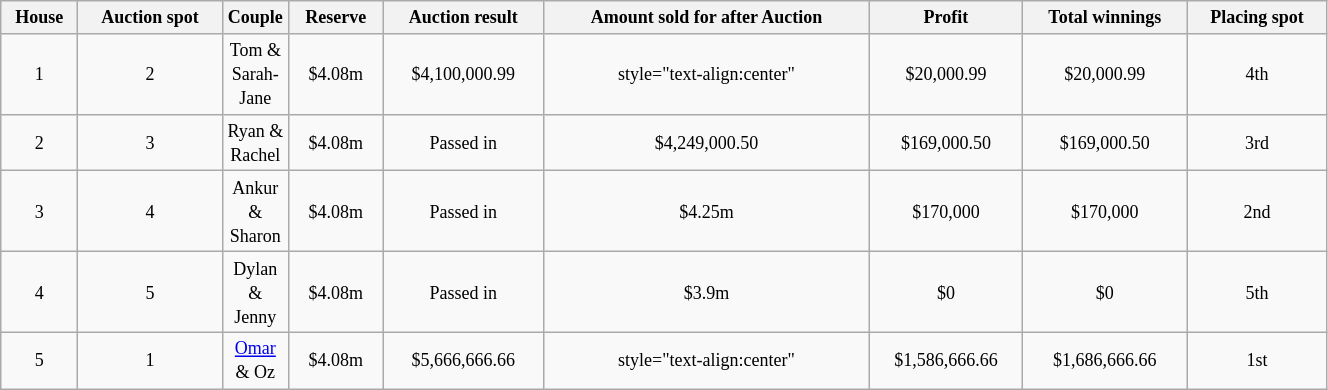<table class="wikitable" style="text-align: center; font-size: 9pt; line-height:16px; width:70%" |>
<tr>
<th>House</th>
<th>Auction spot</th>
<th>Couple</th>
<th>Reserve</th>
<th>Auction result</th>
<th>Amount sold for after Auction</th>
<th>Profit</th>
<th>Total winnings</th>
<th>Placing spot</th>
</tr>
<tr>
<td>1</td>
<td style="text-align:center">2</td>
<td style="width:5%;" scope="col" style="background:#00BFFF; color:black;">Tom & Sarah-Jane</td>
<td style="text-align:center">$4.08m</td>
<td style="text-align:center">$4,100,000.99</td>
<td>style="text-align:center" </td>
<td style="text-align:center">$20,000.99</td>
<td style="text-align:center">$20,000.99</td>
<td style="text-align:center">4th</td>
</tr>
<tr>
<td>2</td>
<td style="text-align:center">3</td>
<td style="width:5%;" scope="col" style="background:#A4C639; color:black;">Ryan & Rachel</td>
<td style="text-align:center">$4.08m</td>
<td style="text-align:center">Passed in</td>
<td style="text-align:center">$4,249,000.50</td>
<td style="text-align:center">$169,000.50</td>
<td style="text-align:center">$169,000.50</td>
<td style="text-align:center">3rd</td>
</tr>
<tr>
<td>3</td>
<td style="text-align:center">4</td>
<td style="width:5%;" scope="col" style="background:#B87BF6; color:black;">Ankur & Sharon</td>
<td style="text-align:center">$4.08m</td>
<td style="text-align:center">Passed in</td>
<td style="text-align:center">$4.25m</td>
<td style="text-align:center">$170,000</td>
<td style="text-align:center">$170,000</td>
<td style="text-align:center">2nd</td>
</tr>
<tr>
<td>4</td>
<td style="text-align:center">5</td>
<td style="width:5%;" scope="col" style="background:yellow; color:black;">Dylan & Jenny</td>
<td style="text-align:center">$4.08m</td>
<td style="text-align:center">Passed in</td>
<td style="text-align:center">$3.9m</td>
<td style="text-align:center">$0</td>
<td style="text-align:center">$0</td>
<td style="text-align:center">5th</td>
</tr>
<tr>
<td>5</td>
<td style="text-align:center">1</td>
<td style="width:5%;" scope="col" style="background:#FF0800; color:black;"><a href='#'>Omar</a> & Oz</td>
<td style="text-align:center">$4.08m</td>
<td style="text-align:center">$5,666,666.66</td>
<td>style="text-align:center"  </td>
<td style="text-align:center">$1,586,666.66</td>
<td style="text-align:center">$1,686,666.66</td>
<td style="text-align:center">1st</td>
</tr>
</table>
